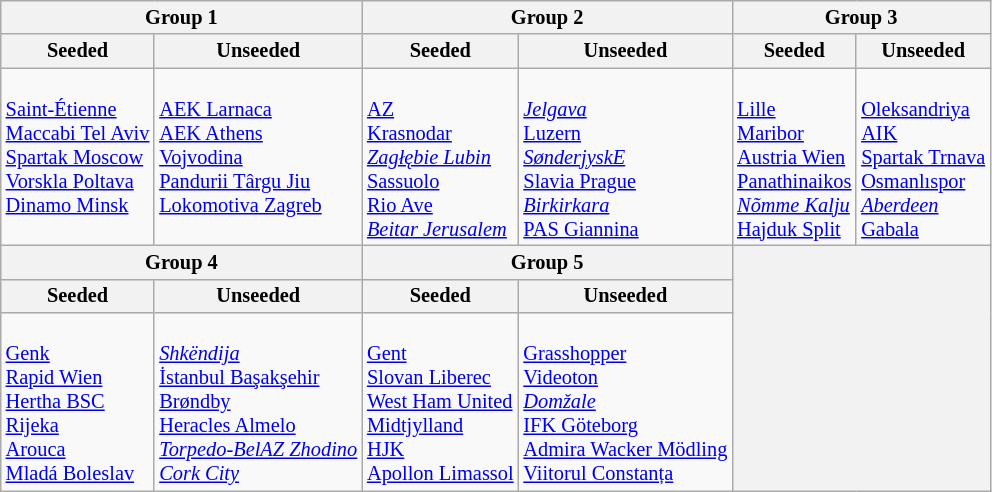<table class="wikitable" style="font-size:85%">
<tr>
<th colspan=2>Group 1</th>
<th colspan=2>Group 2</th>
<th colspan=2>Group 3</th>
</tr>
<tr>
<th>Seeded</th>
<th>Unseeded</th>
<th>Seeded</th>
<th>Unseeded</th>
<th>Seeded</th>
<th>Unseeded</th>
</tr>
<tr>
<td valign=top><br> <a href='#'>Saint-Étienne</a> <br>
 <a href='#'>Maccabi Tel Aviv</a> <br>
 <a href='#'>Spartak Moscow</a> <br>
 <a href='#'>Vorskla Poltava</a> <br>
 <a href='#'>Dinamo Minsk</a> </td>
<td valign=top><br> <a href='#'>AEK Larnaca</a> <br>
 <a href='#'>AEK Athens</a> <br>
 <a href='#'>Vojvodina</a> <br>
 <a href='#'>Pandurii Târgu Jiu</a> <br>
 <a href='#'>Lokomotiva Zagreb</a> </td>
<td valign=top><br> <a href='#'>AZ</a> <br>
 <a href='#'>Krasnodar</a> <br>
 <em><a href='#'>Zagłębie Lubin</a></em> <br>
 <a href='#'>Sassuolo</a> <br>
 <a href='#'>Rio Ave</a> <br>
 <em><a href='#'>Beitar Jerusalem</a></em> </td>
<td valign=top><br> <em><a href='#'>Jelgava</a></em> <br>
 <a href='#'>Luzern</a> <br>
 <em><a href='#'>SønderjyskE</a></em> <br>
 <a href='#'>Slavia Prague</a> <br>
 <em><a href='#'>Birkirkara</a></em> <br>
 <a href='#'>PAS Giannina</a> </td>
<td valign=top><br> <a href='#'>Lille</a> <br>
 <a href='#'>Maribor</a> <br>
 <a href='#'>Austria Wien</a> <br>
 <a href='#'>Panathinaikos</a> <br>
 <em><a href='#'>Nõmme Kalju</a></em> <br>
 <a href='#'>Hajduk Split</a> </td>
<td valign=top><br> <a href='#'>Oleksandriya</a> <br>
 <a href='#'>AIK</a> <br>
 <a href='#'>Spartak Trnava</a> <br>
 <a href='#'>Osmanlıspor</a> <br>
 <em><a href='#'>Aberdeen</a></em> <br>
 <a href='#'>Gabala</a> </td>
</tr>
<tr>
<th colspan=2>Group 4</th>
<th colspan=2>Group 5</th>
<th rowspan=3 colspan=2></th>
</tr>
<tr>
<th>Seeded</th>
<th>Unseeded</th>
<th>Seeded</th>
<th>Unseeded</th>
</tr>
<tr>
<td valign=top><br> <a href='#'>Genk</a> <br>
 <a href='#'>Rapid Wien</a> <br>
 <a href='#'>Hertha BSC</a> <br>
 <a href='#'>Rijeka</a> <br>
 <a href='#'>Arouca</a> <br>
 <a href='#'>Mladá Boleslav</a> </td>
<td valign=top><br> <em><a href='#'>Shkëndija</a></em> <br>
 <a href='#'>İstanbul Başakşehir</a> <br>
 <a href='#'>Brøndby</a> <br>
 <a href='#'>Heracles Almelo</a> <br>
 <em><a href='#'>Torpedo-BelAZ Zhodino</a></em> <br>
 <em><a href='#'>Cork City</a></em> </td>
<td valign=top><br> <a href='#'>Gent</a> <br>
 <a href='#'>Slovan Liberec</a> <br>
 <a href='#'>West Ham United</a> <br>
 <a href='#'>Midtjylland</a> <br>
 <a href='#'>HJK</a> <br>
 <a href='#'>Apollon Limassol</a> </td>
<td valign=top><br> <a href='#'>Grasshopper</a> <br>
 <a href='#'>Videoton</a> <br>
 <em><a href='#'>Domžale</a></em> <br>
 <a href='#'>IFK Göteborg</a> <br>
 <a href='#'>Admira Wacker Mödling</a> <br>
 <a href='#'>Viitorul Constanța</a> </td>
</tr>
</table>
